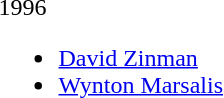<table>
<tr>
<td>1996<br><ul><li><a href='#'>David Zinman</a></li><li><a href='#'>Wynton Marsalis</a></li></ul></td>
</tr>
</table>
